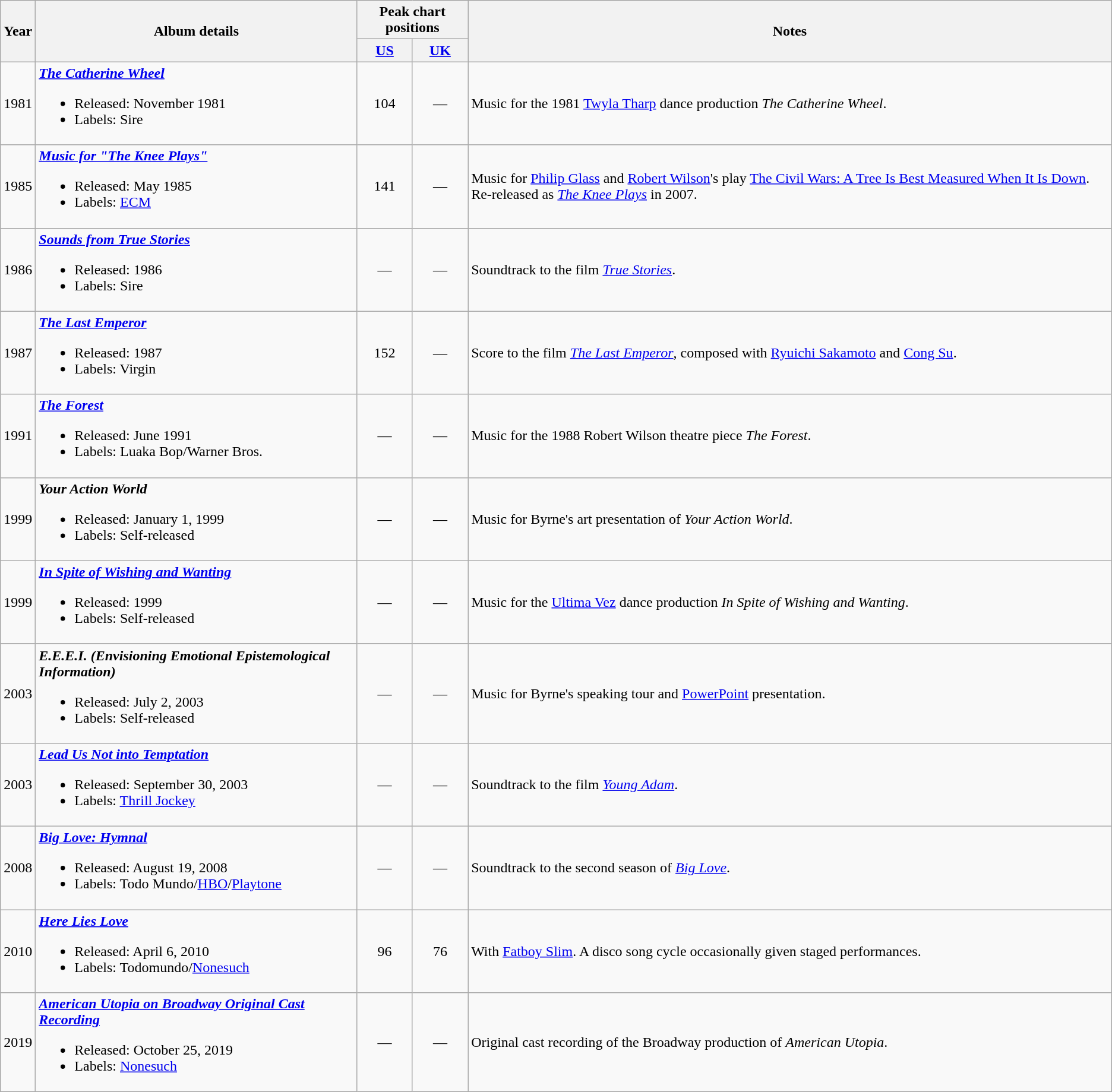<table class="wikitable">
<tr>
<th rowspan="2">Year</th>
<th rowspan="2">Album details</th>
<th colspan="2">Peak chart positions</th>
<th rowspan="2">Notes</th>
</tr>
<tr>
<th><a href='#'>US</a></th>
<th><a href='#'>UK</a></th>
</tr>
<tr>
<td>1981</td>
<td><strong><em><a href='#'>The Catherine Wheel</a></em></strong><br><ul><li>Released: November 1981</li><li>Labels: Sire</li></ul></td>
<td align="center">104</td>
<td align="center">—</td>
<td>Music for the 1981 <a href='#'>Twyla Tharp</a> dance production <em>The Catherine Wheel</em>.</td>
</tr>
<tr>
<td>1985</td>
<td><strong><em><a href='#'>Music for "The Knee Plays"</a></em></strong><br><ul><li>Released: May 1985</li><li>Labels: <a href='#'>ECM</a></li></ul></td>
<td align="center">141</td>
<td align="center">—</td>
<td>Music for <a href='#'>Philip Glass</a> and <a href='#'>Robert Wilson</a>'s play <a href='#'>The Civil Wars: A Tree Is Best Measured When It Is Down</a>. Re-released as <em><a href='#'>The Knee Plays</a></em> in 2007.</td>
</tr>
<tr>
<td>1986</td>
<td><strong><em><a href='#'>Sounds from True Stories</a></em></strong><br><ul><li>Released: 1986</li><li>Labels: Sire</li></ul></td>
<td align="center">—</td>
<td align="center">—</td>
<td>Soundtrack to the film <em><a href='#'>True Stories</a></em>.</td>
</tr>
<tr>
<td>1987</td>
<td><strong><em><a href='#'>The Last Emperor</a></em></strong><br><ul><li>Released: 1987</li><li>Labels: Virgin</li></ul></td>
<td align="center">152</td>
<td align="center">—</td>
<td>Score to the film <em><a href='#'>The Last Emperor</a></em>, composed with <a href='#'>Ryuichi Sakamoto</a> and <a href='#'>Cong Su</a>.</td>
</tr>
<tr>
<td>1991</td>
<td><strong><em><a href='#'>The Forest</a></em></strong><br><ul><li>Released: June 1991</li><li>Labels: Luaka Bop/Warner Bros.</li></ul></td>
<td align="center">—</td>
<td align="center">—</td>
<td>Music for the 1988 Robert Wilson theatre piece <em>The Forest</em>.</td>
</tr>
<tr>
<td>1999</td>
<td><strong><em>Your Action World</em></strong><br><ul><li>Released: January 1, 1999</li><li>Labels: Self-released</li></ul></td>
<td align="center">—</td>
<td align="center">—</td>
<td>Music for Byrne's art presentation of <em>Your Action World</em>.</td>
</tr>
<tr>
<td>1999</td>
<td><strong><em><a href='#'>In Spite of Wishing and Wanting</a></em></strong><br><ul><li>Released: 1999</li><li>Labels: Self-released</li></ul></td>
<td align="center">—</td>
<td align="center">—</td>
<td>Music for the <a href='#'>Ultima Vez</a> dance production <em>In Spite of Wishing and Wanting</em>.</td>
</tr>
<tr>
<td>2003</td>
<td><strong><em>E.E.E.I. (Envisioning Emotional Epistemological Information)</em></strong><br><ul><li>Released: July 2, 2003</li><li>Labels: Self-released</li></ul></td>
<td align="center">—</td>
<td align="center">—</td>
<td>Music for Byrne's speaking tour and <a href='#'>PowerPoint</a> presentation.</td>
</tr>
<tr>
<td>2003</td>
<td><strong><em><a href='#'>Lead Us Not into Temptation</a></em></strong><br><ul><li>Released: September 30, 2003</li><li>Labels: <a href='#'>Thrill Jockey</a></li></ul></td>
<td align="center">—</td>
<td align="center">—</td>
<td>Soundtrack to the film <em><a href='#'>Young Adam</a></em>.</td>
</tr>
<tr>
<td>2008</td>
<td><strong><em><a href='#'>Big Love: Hymnal</a></em></strong><br><ul><li>Released: August 19, 2008</li><li>Labels: Todo Mundo/<a href='#'>HBO</a>/<a href='#'>Playtone</a></li></ul></td>
<td align="center">—</td>
<td align="center">—</td>
<td>Soundtrack to the second season of <em><a href='#'>Big Love</a></em>.</td>
</tr>
<tr>
<td>2010</td>
<td><strong><em><a href='#'>Here Lies Love</a></em></strong><br><ul><li>Released: April 6, 2010</li><li>Labels: Todomundo/<a href='#'>Nonesuch</a></li></ul></td>
<td align="center">96</td>
<td align="center">76</td>
<td>With <a href='#'>Fatboy Slim</a>. A disco song cycle occasionally given staged performances.</td>
</tr>
<tr>
<td>2019</td>
<td><strong><em><a href='#'>American Utopia on Broadway Original Cast Recording</a></em></strong><br><ul><li>Released: October 25, 2019</li><li>Labels: <a href='#'>Nonesuch</a></li></ul></td>
<td align="center">—</td>
<td align="center">—</td>
<td>Original cast recording of the Broadway production of <em>American Utopia</em>.</td>
</tr>
</table>
